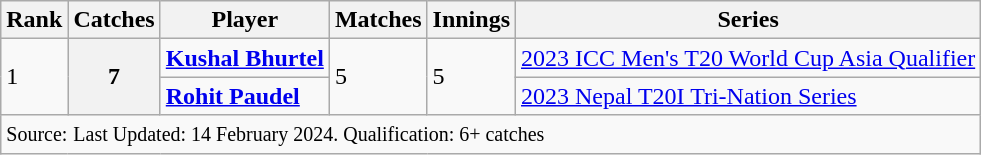<table class="wikitable sortable">
<tr>
<th>Rank</th>
<th>Catches</th>
<th>Player</th>
<th>Matches</th>
<th>Innings</th>
<th>Series</th>
</tr>
<tr>
<td rowspan="2">1</td>
<th rowspan="2">7</th>
<td><strong><a href='#'>Kushal Bhurtel</a></strong></td>
<td rowspan="2">5</td>
<td rowspan="2">5</td>
<td><a href='#'>2023 ICC Men's T20 World Cup Asia Qualifier</a></td>
</tr>
<tr>
<td><strong><a href='#'>Rohit Paudel</a></strong></td>
<td><a href='#'>2023 Nepal T20I Tri-Nation Series</a></td>
</tr>
<tr>
<td colspan="6"><small>Source:</small> <small>Last Updated: 14 February 2024. Qualification: 6+ catches</small></td>
</tr>
</table>
